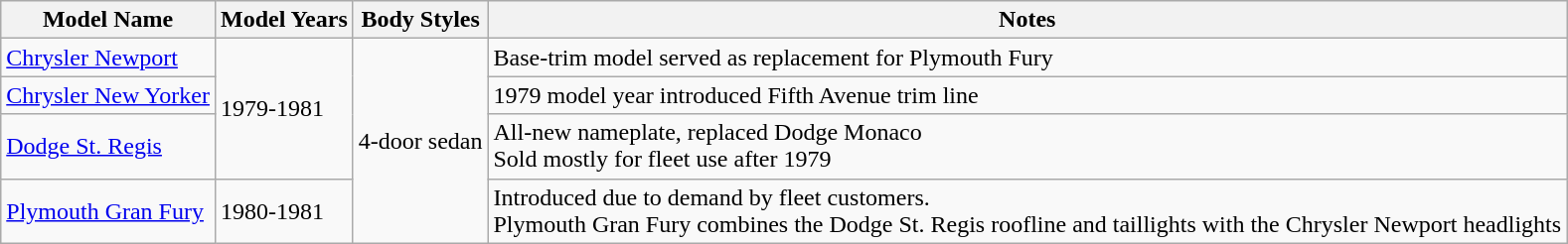<table class="wikitable">
<tr>
<th>Model Name</th>
<th>Model Years</th>
<th>Body Styles</th>
<th>Notes</th>
</tr>
<tr>
<td><a href='#'>Chrysler Newport</a></td>
<td rowspan="3">1979-1981</td>
<td rowspan="4">4-door sedan</td>
<td>Base-trim model served as replacement for Plymouth Fury</td>
</tr>
<tr>
<td><a href='#'>Chrysler New Yorker</a></td>
<td>1979 model year introduced Fifth Avenue trim line</td>
</tr>
<tr>
<td><a href='#'>Dodge St. Regis</a></td>
<td>All-new nameplate, replaced Dodge Monaco<br>Sold mostly for fleet use after 1979</td>
</tr>
<tr>
<td><a href='#'>Plymouth Gran Fury</a></td>
<td>1980-1981</td>
<td>Introduced due to demand by fleet customers.<br>Plymouth Gran Fury combines the Dodge St. Regis roofline and taillights with the Chrysler Newport headlights</td>
</tr>
</table>
